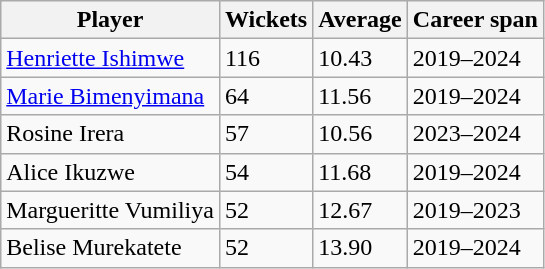<table class="wikitable">
<tr>
<th>Player</th>
<th>Wickets</th>
<th>Average</th>
<th>Career span</th>
</tr>
<tr>
<td><a href='#'>Henriette Ishimwe</a></td>
<td>116</td>
<td>10.43</td>
<td>2019–2024</td>
</tr>
<tr>
<td><a href='#'>Marie Bimenyimana</a></td>
<td>64</td>
<td>11.56</td>
<td>2019–2024</td>
</tr>
<tr>
<td>Rosine Irera</td>
<td>57</td>
<td>10.56</td>
<td>2023–2024</td>
</tr>
<tr>
<td>Alice Ikuzwe</td>
<td>54</td>
<td>11.68</td>
<td>2019–2024</td>
</tr>
<tr>
<td>Margueritte Vumiliya</td>
<td>52</td>
<td>12.67</td>
<td>2019–2023</td>
</tr>
<tr>
<td>Belise Murekatete</td>
<td>52</td>
<td>13.90</td>
<td>2019–2024</td>
</tr>
</table>
